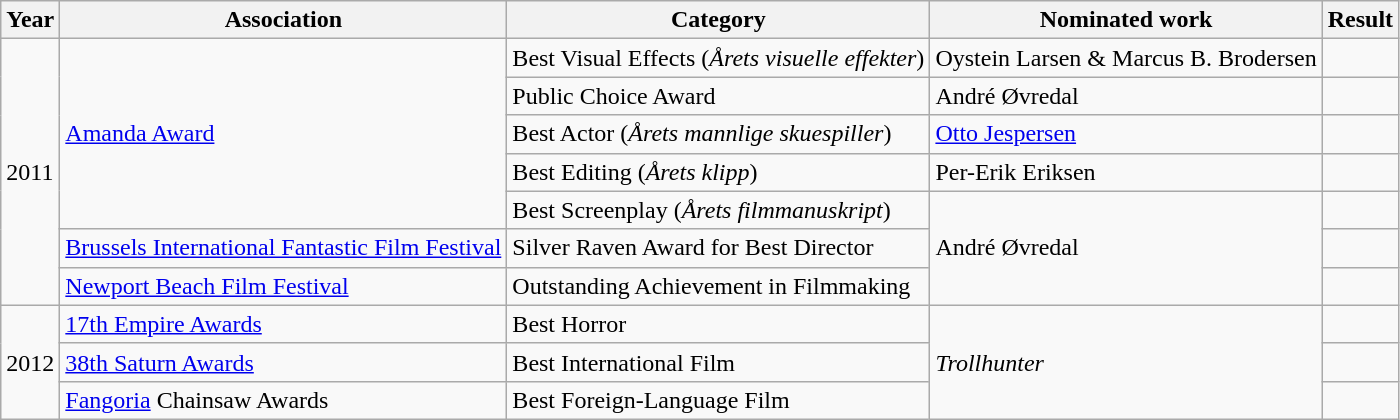<table class="wikitable">
<tr>
<th>Year</th>
<th>Association</th>
<th>Category</th>
<th>Nominated work</th>
<th>Result</th>
</tr>
<tr>
<td rowspan="7">2011</td>
<td rowspan="5"><a href='#'>Amanda Award</a></td>
<td>Best Visual Effects (<em>Årets visuelle effekter</em>)</td>
<td>Oystein Larsen & Marcus B. Brodersen</td>
<td></td>
</tr>
<tr>
<td>Public Choice Award</td>
<td>André Øvredal</td>
<td></td>
</tr>
<tr>
<td>Best Actor (<em>Årets mannlige skuespiller</em>)</td>
<td><a href='#'>Otto Jespersen</a></td>
<td></td>
</tr>
<tr>
<td>Best Editing (<em>Årets klipp</em>)</td>
<td>Per-Erik Eriksen</td>
<td></td>
</tr>
<tr>
<td>Best Screenplay (<em>Årets filmmanuskript</em>)</td>
<td rowspan="3">André Øvredal</td>
<td></td>
</tr>
<tr>
<td><a href='#'>Brussels International Fantastic Film Festival</a></td>
<td>Silver Raven Award for Best Director</td>
<td></td>
</tr>
<tr>
<td><a href='#'>Newport Beach Film Festival</a></td>
<td>Outstanding Achievement in Filmmaking</td>
<td></td>
</tr>
<tr>
<td rowspan="3">2012</td>
<td><a href='#'>17th Empire Awards</a></td>
<td>Best Horror</td>
<td rowspan="3"><em>Trollhunter</em></td>
<td></td>
</tr>
<tr>
<td><a href='#'>38th Saturn Awards</a></td>
<td>Best International Film</td>
<td></td>
</tr>
<tr>
<td><a href='#'>Fangoria</a> Chainsaw Awards</td>
<td>Best Foreign-Language Film</td>
<td></td>
</tr>
</table>
